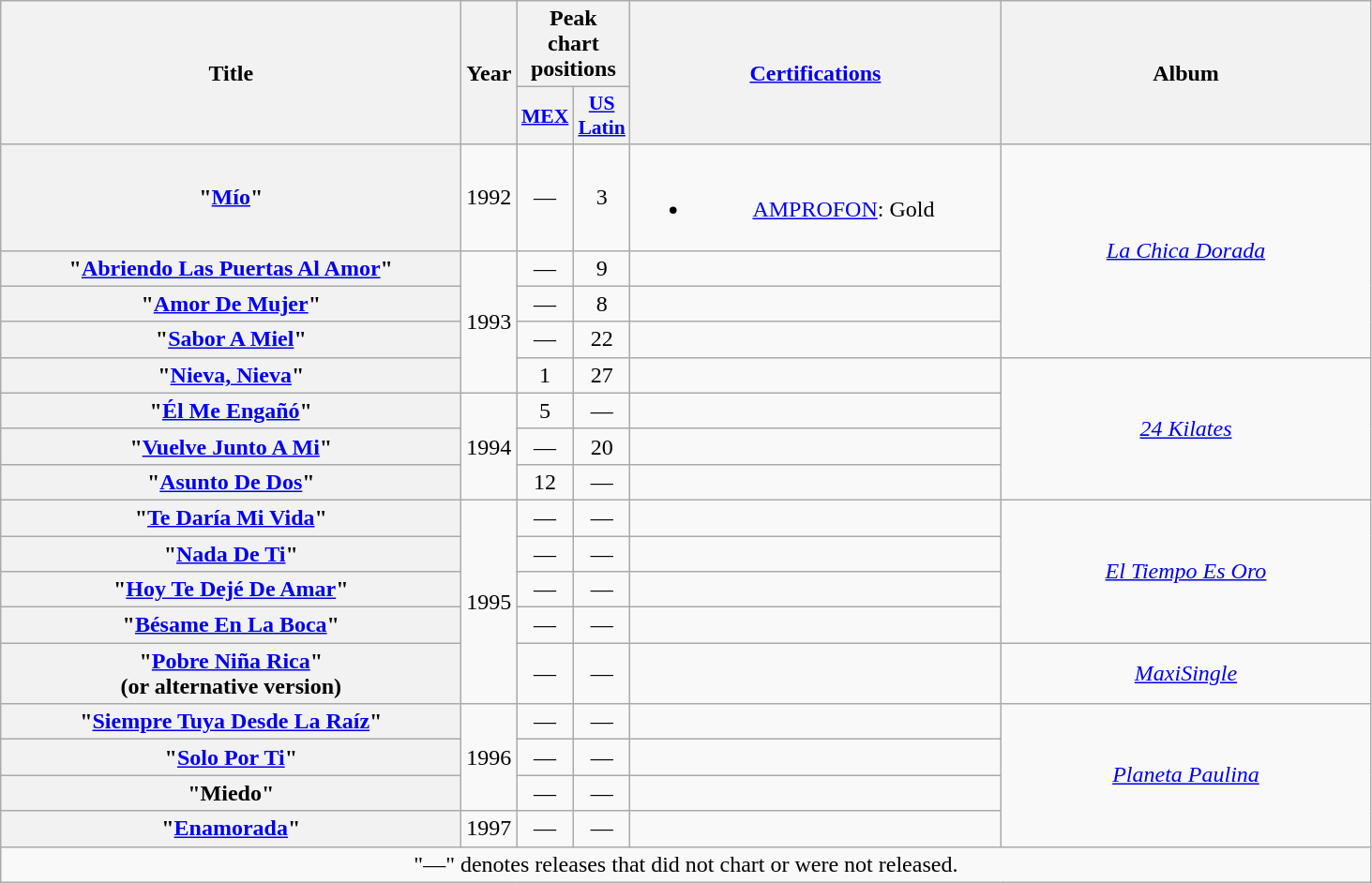<table class="wikitable plainrowheaders" style="text-align:center;">
<tr>
<th scope="col" rowspan="2" style="width:20em;">Title</th>
<th scope="col" rowspan="2">Year</th>
<th scope="col" colspan="2">Peak chart positions</th>
<th scope="col" rowspan="2" style="width:16em;"><a href='#'>Certifications</a></th>
<th scope="col" rowspan="2" style="width:16em;">Album</th>
</tr>
<tr>
<th scope="col" style="width:2.2em;font-size:90%;"><a href='#'>MEX</a><br></th>
<th scope="col" style="width:2.2em;font-size:90%;"><a href='#'>US Latin</a><br></th>
</tr>
<tr>
<th scope="row">"<a href='#'>Mío</a>"</th>
<td>1992</td>
<td>—</td>
<td>3</td>
<td><br><ul><li><a href='#'>AMPROFON</a>: Gold</li></ul></td>
<td rowspan="4"><em><a href='#'>La Chica Dorada</a></em></td>
</tr>
<tr>
<th scope="row">"<a href='#'>Abriendo Las Puertas Al Amor</a>"</th>
<td rowspan="4">1993</td>
<td>—</td>
<td>9</td>
<td></td>
</tr>
<tr>
<th scope="row">"<a href='#'>Amor De Mujer</a>"</th>
<td>—</td>
<td>8</td>
<td></td>
</tr>
<tr>
<th scope="row">"<a href='#'>Sabor A Miel</a>"</th>
<td>—</td>
<td>22</td>
<td></td>
</tr>
<tr>
<th scope="row">"<a href='#'>Nieva, Nieva</a>"</th>
<td>1</td>
<td>27</td>
<td></td>
<td rowspan="4"><em><a href='#'>24 Kilates</a></em></td>
</tr>
<tr>
<th scope="row">"<a href='#'>Él Me Engañó</a>"</th>
<td rowspan="3">1994</td>
<td>5</td>
<td>—</td>
<td></td>
</tr>
<tr>
<th scope="row">"<a href='#'>Vuelve Junto A Mi</a>"</th>
<td>—</td>
<td>20</td>
<td></td>
</tr>
<tr>
<th scope="row">"<a href='#'>Asunto De Dos</a>"</th>
<td>12</td>
<td>—</td>
<td></td>
</tr>
<tr>
<th scope="row">"<a href='#'>Te Daría Mi Vida</a>"</th>
<td rowspan="5">1995</td>
<td>—</td>
<td>—</td>
<td></td>
<td rowspan="4"><em><a href='#'>El Tiempo Es Oro</a></em></td>
</tr>
<tr>
<th scope="row">"<a href='#'>Nada De Ti</a>"</th>
<td>—</td>
<td>—</td>
<td></td>
</tr>
<tr>
<th scope="row">"<a href='#'>Hoy Te Dejé De Amar</a>"</th>
<td>—</td>
<td>—</td>
<td></td>
</tr>
<tr>
<th scope="row">"<a href='#'>Bésame En La Boca</a>"</th>
<td>—</td>
<td>—</td>
<td></td>
</tr>
<tr>
<th scope="row">"<a href='#'>Pobre Niña Rica</a>"<br><span>(or alternative version)</span></th>
<td>—</td>
<td>—</td>
<td></td>
<td><em><a href='#'>MaxiSingle</a></em></td>
</tr>
<tr>
<th scope="row">"<a href='#'>Siempre Tuya Desde La Raíz</a>"</th>
<td rowspan="3">1996</td>
<td>—</td>
<td>—</td>
<td></td>
<td rowspan="4"><em><a href='#'>Planeta Paulina</a></em></td>
</tr>
<tr>
<th scope="row">"<a href='#'>Solo Por Ti</a>"</th>
<td>—</td>
<td>—</td>
<td></td>
</tr>
<tr>
<th scope="row">"Miedo"</th>
<td>—</td>
<td>—</td>
<td></td>
</tr>
<tr>
<th scope="row">"<a href='#'>Enamorada</a>"</th>
<td>1997</td>
<td>—</td>
<td>—</td>
<td></td>
</tr>
<tr>
<td colspan="20">"—" denotes releases that did not chart or were not released.</td>
</tr>
</table>
